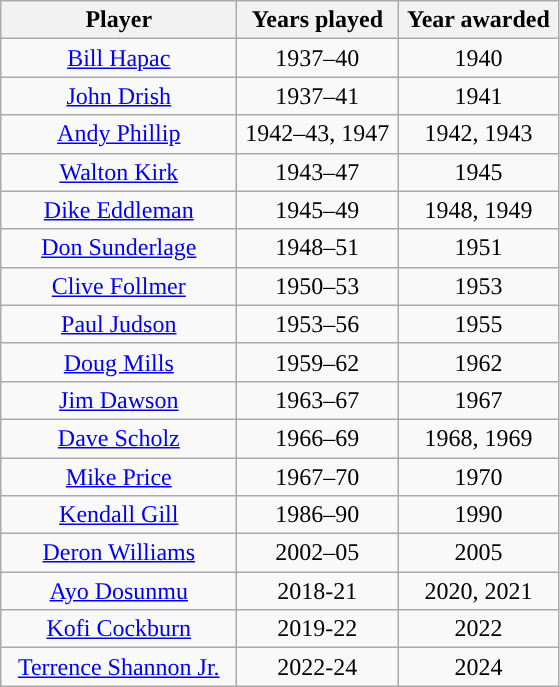<table class="wikitable" style=text-align:center; font-size:95%;">
<tr>
<th width=150px>Player</th>
<th width=100px>Years played</th>
<th width=100px>Year awarded</th>
</tr>
<tr>
<td><a href='#'>Bill Hapac</a></td>
<td>1937–40</td>
<td>1940</td>
</tr>
<tr>
<td><a href='#'>John Drish</a></td>
<td>1937–41</td>
<td>1941</td>
</tr>
<tr>
<td><a href='#'>Andy Phillip</a></td>
<td>1942–43, 1947</td>
<td>1942, 1943</td>
</tr>
<tr>
<td><a href='#'>Walton Kirk</a></td>
<td>1943–47</td>
<td>1945</td>
</tr>
<tr>
<td><a href='#'>Dike Eddleman</a></td>
<td>1945–49</td>
<td>1948, 1949</td>
</tr>
<tr>
<td><a href='#'>Don Sunderlage</a></td>
<td>1948–51</td>
<td>1951</td>
</tr>
<tr>
<td><a href='#'>Clive Follmer</a></td>
<td>1950–53</td>
<td>1953</td>
</tr>
<tr>
<td><a href='#'>Paul Judson</a></td>
<td>1953–56</td>
<td>1955</td>
</tr>
<tr>
<td><a href='#'>Doug Mills</a></td>
<td>1959–62</td>
<td>1962</td>
</tr>
<tr>
<td><a href='#'>Jim Dawson</a></td>
<td>1963–67</td>
<td>1967</td>
</tr>
<tr>
<td><a href='#'>Dave Scholz</a></td>
<td>1966–69</td>
<td>1968, 1969</td>
</tr>
<tr>
<td><a href='#'>Mike Price</a></td>
<td>1967–70</td>
<td>1970</td>
</tr>
<tr>
<td><a href='#'>Kendall Gill</a></td>
<td>1986–90</td>
<td>1990</td>
</tr>
<tr>
<td><a href='#'>Deron Williams</a></td>
<td>2002–05</td>
<td>2005</td>
</tr>
<tr>
<td><a href='#'>Ayo Dosunmu</a></td>
<td>2018-21</td>
<td>2020, 2021</td>
</tr>
<tr>
<td><a href='#'>Kofi Cockburn</a></td>
<td>2019-22</td>
<td>2022</td>
</tr>
<tr>
<td><a href='#'>Terrence Shannon Jr.</a></td>
<td>2022-24</td>
<td>2024</td>
</tr>
</table>
